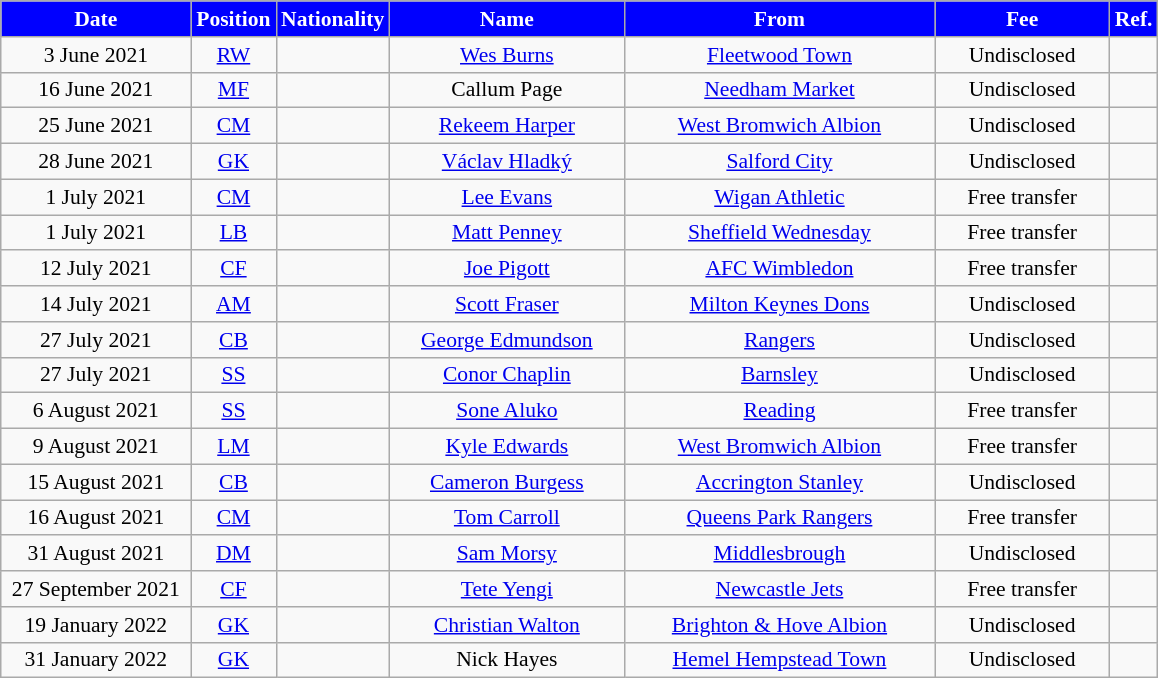<table class="wikitable"  style="text-align:center; font-size:90%; ">
<tr>
<th style="background:blue; color:white; width:120px;">Date</th>
<th style="background:blue; color:white; width:50px;">Position</th>
<th style="background:blue; color:white; width:50px;">Nationality</th>
<th style="background:blue; color:white; width:150px;">Name</th>
<th style="background:blue; color:white; width:200px;">From</th>
<th style="background:blue; color:white; width:110px;">Fee</th>
<th style="background:blue; color:white; width:25px;">Ref.</th>
</tr>
<tr>
<td>3 June 2021</td>
<td><a href='#'>RW</a></td>
<td></td>
<td><a href='#'>Wes Burns</a></td>
<td> <a href='#'>Fleetwood Town</a></td>
<td>Undisclosed</td>
<td></td>
</tr>
<tr>
<td>16 June 2021</td>
<td><a href='#'>MF</a></td>
<td></td>
<td>Callum Page</td>
<td> <a href='#'>Needham Market</a></td>
<td>Undisclosed</td>
<td></td>
</tr>
<tr>
<td>25 June 2021</td>
<td><a href='#'>CM</a></td>
<td></td>
<td><a href='#'>Rekeem Harper</a></td>
<td> <a href='#'>West Bromwich Albion</a></td>
<td>Undisclosed</td>
<td></td>
</tr>
<tr>
<td>28 June 2021</td>
<td><a href='#'>GK</a></td>
<td></td>
<td><a href='#'>Václav Hladký</a></td>
<td> <a href='#'>Salford City</a></td>
<td>Undisclosed</td>
<td></td>
</tr>
<tr>
<td>1 July 2021</td>
<td><a href='#'>CM</a></td>
<td></td>
<td><a href='#'>Lee Evans</a></td>
<td> <a href='#'>Wigan Athletic</a></td>
<td>Free transfer</td>
<td></td>
</tr>
<tr>
<td>1 July 2021</td>
<td><a href='#'>LB</a></td>
<td></td>
<td><a href='#'>Matt Penney</a></td>
<td> <a href='#'>Sheffield Wednesday</a></td>
<td>Free transfer</td>
<td></td>
</tr>
<tr>
<td>12 July 2021</td>
<td><a href='#'>CF</a></td>
<td></td>
<td><a href='#'>Joe Pigott</a></td>
<td> <a href='#'>AFC Wimbledon</a></td>
<td>Free transfer</td>
<td></td>
</tr>
<tr>
<td>14 July 2021</td>
<td><a href='#'>AM</a></td>
<td></td>
<td><a href='#'>Scott Fraser</a></td>
<td> <a href='#'>Milton Keynes Dons</a></td>
<td>Undisclosed</td>
<td></td>
</tr>
<tr>
<td>27 July 2021</td>
<td><a href='#'>CB</a></td>
<td></td>
<td><a href='#'>George Edmundson</a></td>
<td> <a href='#'>Rangers</a></td>
<td>Undisclosed</td>
<td></td>
</tr>
<tr>
<td>27 July 2021</td>
<td><a href='#'>SS</a></td>
<td></td>
<td><a href='#'>Conor Chaplin</a></td>
<td> <a href='#'>Barnsley</a></td>
<td>Undisclosed</td>
<td></td>
</tr>
<tr>
<td>6 August 2021</td>
<td><a href='#'>SS</a></td>
<td></td>
<td><a href='#'>Sone Aluko</a></td>
<td> <a href='#'>Reading</a></td>
<td>Free transfer</td>
<td></td>
</tr>
<tr>
<td>9 August 2021</td>
<td><a href='#'>LM</a></td>
<td></td>
<td><a href='#'>Kyle Edwards</a></td>
<td> <a href='#'>West Bromwich Albion</a></td>
<td>Free transfer</td>
<td></td>
</tr>
<tr>
<td>15 August 2021</td>
<td><a href='#'>CB</a></td>
<td></td>
<td><a href='#'>Cameron Burgess</a></td>
<td> <a href='#'>Accrington Stanley</a></td>
<td>Undisclosed</td>
<td></td>
</tr>
<tr>
<td>16 August 2021</td>
<td><a href='#'>CM</a></td>
<td></td>
<td><a href='#'>Tom Carroll</a></td>
<td> <a href='#'>Queens Park Rangers</a></td>
<td>Free transfer</td>
<td></td>
</tr>
<tr>
<td>31 August 2021</td>
<td><a href='#'>DM</a></td>
<td></td>
<td><a href='#'>Sam Morsy</a></td>
<td> <a href='#'>Middlesbrough</a></td>
<td>Undisclosed</td>
<td></td>
</tr>
<tr>
<td>27 September 2021</td>
<td><a href='#'>CF</a></td>
<td></td>
<td><a href='#'>Tete Yengi</a></td>
<td> <a href='#'>Newcastle Jets</a></td>
<td>Free transfer</td>
<td></td>
</tr>
<tr>
<td>19 January 2022</td>
<td><a href='#'>GK</a></td>
<td></td>
<td><a href='#'>Christian Walton</a></td>
<td> <a href='#'>Brighton & Hove Albion</a></td>
<td>Undisclosed</td>
<td></td>
</tr>
<tr>
<td>31 January 2022</td>
<td><a href='#'>GK</a></td>
<td></td>
<td>Nick Hayes</td>
<td> <a href='#'>Hemel Hempstead Town</a></td>
<td>Undisclosed</td>
<td></td>
</tr>
</table>
